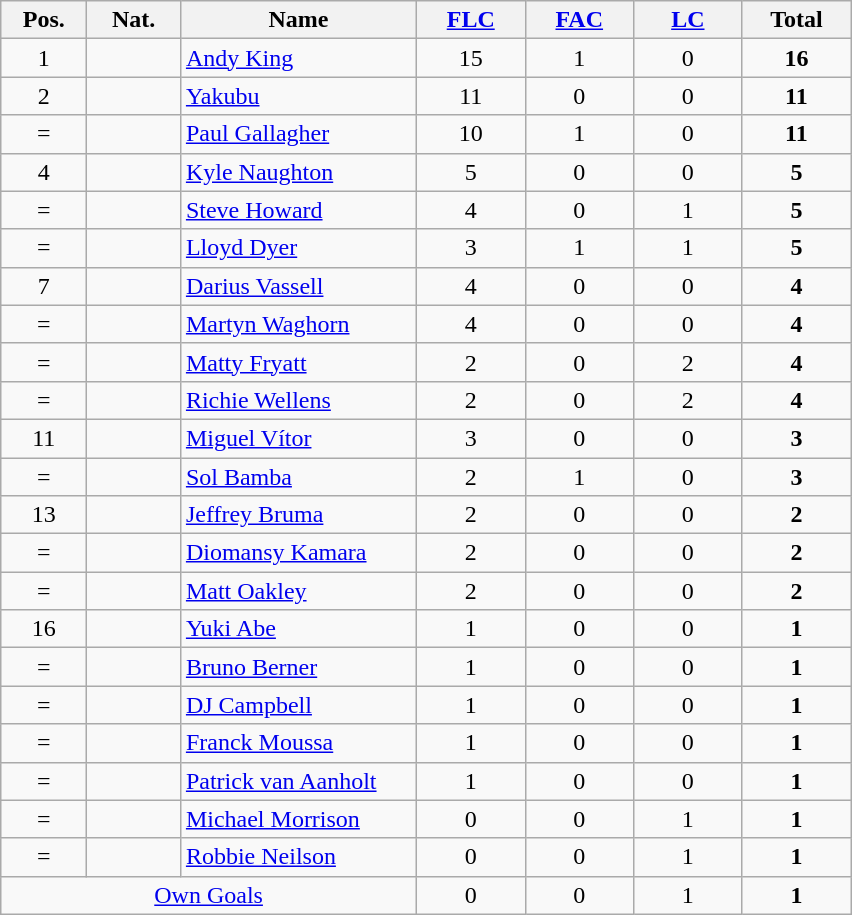<table class="wikitable sortable">
<tr>
<th width=50>Pos.</th>
<th width=55>Nat.</th>
<th width=150>Name</th>
<th width=65><a href='#'>FLC</a></th>
<th width=65><a href='#'>FAC</a></th>
<th width=65><a href='#'>LC</a></th>
<th width=65>Total</th>
</tr>
<tr>
<td align=center>1</td>
<td align=center></td>
<td><a href='#'>Andy King</a></td>
<td align=center>15</td>
<td align=center>1</td>
<td align=center>0</td>
<td align=center><strong>16</strong></td>
</tr>
<tr>
<td align=center>2</td>
<td align=center></td>
<td><a href='#'>Yakubu</a></td>
<td align=center>11</td>
<td align=center>0</td>
<td align=center>0</td>
<td align=center><strong>11</strong></td>
</tr>
<tr>
<td align=center>=</td>
<td align=center></td>
<td><a href='#'>Paul Gallagher</a></td>
<td align=center>10</td>
<td align=center>1</td>
<td align=center>0</td>
<td align=center><strong>11</strong></td>
</tr>
<tr>
<td align=center>4</td>
<td align=center></td>
<td><a href='#'>Kyle Naughton</a></td>
<td align=center>5</td>
<td align=center>0</td>
<td align=center>0</td>
<td align=center><strong>5</strong></td>
</tr>
<tr>
<td align=center>=</td>
<td align=center></td>
<td><a href='#'>Steve Howard</a></td>
<td align=center>4</td>
<td align=center>0</td>
<td align=center>1</td>
<td align=center><strong>5</strong></td>
</tr>
<tr>
<td align=center>=</td>
<td align=center></td>
<td><a href='#'>Lloyd Dyer</a></td>
<td align=center>3</td>
<td align=center>1</td>
<td align=center>1</td>
<td align=center><strong>5</strong></td>
</tr>
<tr>
<td align=center>7</td>
<td align=center></td>
<td><a href='#'>Darius Vassell</a></td>
<td align=center>4</td>
<td align=center>0</td>
<td align=center>0</td>
<td align=center><strong>4</strong></td>
</tr>
<tr>
<td align=center>=</td>
<td align=center></td>
<td><a href='#'>Martyn Waghorn</a></td>
<td align=center>4</td>
<td align=center>0</td>
<td align=center>0</td>
<td align=center><strong>4</strong></td>
</tr>
<tr>
<td align=center>=</td>
<td align=center></td>
<td><a href='#'>Matty Fryatt</a></td>
<td align=center>2</td>
<td align=center>0</td>
<td align=center>2</td>
<td align=center><strong>4</strong></td>
</tr>
<tr>
<td align=center>=</td>
<td align=center></td>
<td><a href='#'>Richie Wellens</a></td>
<td align=center>2</td>
<td align=center>0</td>
<td align=center>2</td>
<td align=center><strong>4</strong></td>
</tr>
<tr>
<td align=center>11</td>
<td align=center></td>
<td><a href='#'>Miguel Vítor</a></td>
<td align=center>3</td>
<td align=center>0</td>
<td align=center>0</td>
<td align=center><strong>3</strong></td>
</tr>
<tr>
<td align=center>=</td>
<td align=center></td>
<td><a href='#'>Sol Bamba</a></td>
<td align=center>2</td>
<td align=center>1</td>
<td align=center>0</td>
<td align=center><strong>3</strong></td>
</tr>
<tr>
<td align=center>13</td>
<td align=center></td>
<td><a href='#'>Jeffrey Bruma</a></td>
<td align=center>2</td>
<td align=center>0</td>
<td align=center>0</td>
<td align=center><strong>2</strong></td>
</tr>
<tr>
<td align=center>=</td>
<td align=center></td>
<td><a href='#'>Diomansy Kamara</a></td>
<td align=center>2</td>
<td align=center>0</td>
<td align=center>0</td>
<td align=center><strong>2</strong></td>
</tr>
<tr>
<td align=center>=</td>
<td align=center></td>
<td><a href='#'>Matt Oakley</a></td>
<td align=center>2</td>
<td align=center>0</td>
<td align=center>0</td>
<td align=center><strong>2</strong></td>
</tr>
<tr>
<td align=center>16</td>
<td align=center></td>
<td><a href='#'>Yuki Abe</a></td>
<td align=center>1</td>
<td align=center>0</td>
<td align=center>0</td>
<td align=center><strong>1</strong></td>
</tr>
<tr>
<td align=center>=</td>
<td align=center></td>
<td><a href='#'>Bruno Berner</a></td>
<td align=center>1</td>
<td align=center>0</td>
<td align=center>0</td>
<td align=center><strong>1</strong></td>
</tr>
<tr>
<td align=center>=</td>
<td align=center></td>
<td><a href='#'>DJ Campbell</a></td>
<td align=center>1</td>
<td align=center>0</td>
<td align=center>0</td>
<td align=center><strong>1</strong></td>
</tr>
<tr>
<td align=center>=</td>
<td align=center></td>
<td><a href='#'>Franck Moussa</a></td>
<td align=center>1</td>
<td align=center>0</td>
<td align=center>0</td>
<td align=center><strong>1</strong></td>
</tr>
<tr>
<td align=center>=</td>
<td align=center></td>
<td><a href='#'>Patrick van Aanholt</a></td>
<td align=center>1</td>
<td align=center>0</td>
<td align=center>0</td>
<td align=center><strong>1</strong></td>
</tr>
<tr>
<td align=center>=</td>
<td align=center></td>
<td><a href='#'>Michael Morrison</a></td>
<td align=center>0</td>
<td align=center>0</td>
<td align=center>1</td>
<td align=center><strong>1</strong></td>
</tr>
<tr>
<td align=center>=</td>
<td align=center></td>
<td><a href='#'>Robbie Neilson</a></td>
<td align=center>0</td>
<td align=center>0</td>
<td align=center>1</td>
<td align=center><strong>1</strong></td>
</tr>
<tr>
<td colspan="3" style="text-align:center;"><a href='#'>Own Goals</a></td>
<td align=center>0</td>
<td align=center>0</td>
<td align=center>1</td>
<td align=center><strong>1</strong></td>
</tr>
</table>
